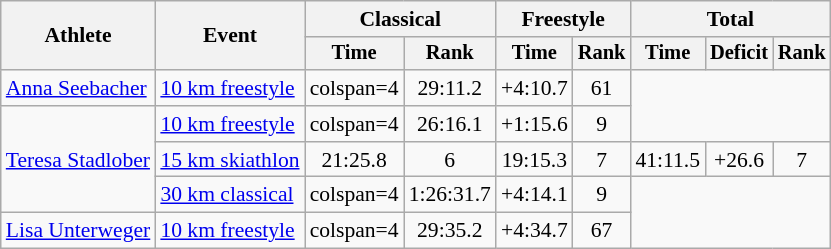<table class="wikitable" style="font-size:90%">
<tr>
<th rowspan=2>Athlete</th>
<th rowspan=2>Event</th>
<th colspan=2>Classical</th>
<th colspan=2>Freestyle</th>
<th colspan=3>Total</th>
</tr>
<tr style="font-size:95%">
<th>Time</th>
<th>Rank</th>
<th>Time</th>
<th>Rank</th>
<th>Time</th>
<th>Deficit</th>
<th>Rank</th>
</tr>
<tr align=center>
<td align=left><a href='#'>Anna Seebacher</a></td>
<td align=left><a href='#'>10 km freestyle</a></td>
<td>colspan=4 </td>
<td>29:11.2</td>
<td>+4:10.7</td>
<td>61</td>
</tr>
<tr align=center>
<td align=left rowspan=3><a href='#'>Teresa Stadlober</a></td>
<td align=left><a href='#'>10 km freestyle</a></td>
<td>colspan=4 </td>
<td>26:16.1</td>
<td>+1:15.6</td>
<td>9</td>
</tr>
<tr align=center>
<td align=left><a href='#'>15 km skiathlon</a></td>
<td>21:25.8</td>
<td>6</td>
<td>19:15.3</td>
<td>7</td>
<td>41:11.5</td>
<td>+26.6</td>
<td>7</td>
</tr>
<tr align=center>
<td align=left><a href='#'>30 km classical</a></td>
<td>colspan=4 </td>
<td>1:26:31.7</td>
<td>+4:14.1</td>
<td>9</td>
</tr>
<tr align=center>
<td align=left><a href='#'>Lisa Unterweger</a></td>
<td align=left><a href='#'>10 km freestyle</a></td>
<td>colspan=4 </td>
<td>29:35.2</td>
<td>+4:34.7</td>
<td>67</td>
</tr>
</table>
